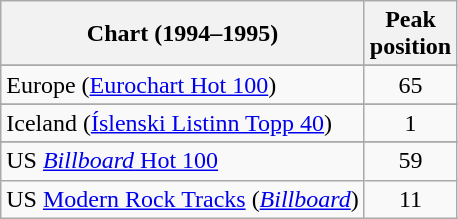<table class="wikitable sortable">
<tr>
<th>Chart (1994–1995)</th>
<th>Peak<br>position</th>
</tr>
<tr>
</tr>
<tr>
</tr>
<tr>
</tr>
<tr>
</tr>
<tr>
<td>Europe (<a href='#'>Eurochart Hot 100</a>)</td>
<td align="center">65</td>
</tr>
<tr>
</tr>
<tr>
<td>Iceland (<a href='#'>Íslenski Listinn Topp 40</a>)</td>
<td align="center">1</td>
</tr>
<tr>
</tr>
<tr>
</tr>
<tr>
</tr>
<tr>
<td>US <a href='#'><em>Billboard</em> Hot 100</a></td>
<td style="text-align:center;">59</td>
</tr>
<tr>
<td>US <a href='#'>Modern Rock Tracks</a> (<em><a href='#'>Billboard</a></em>)</td>
<td style="text-align:center;">11</td>
</tr>
</table>
